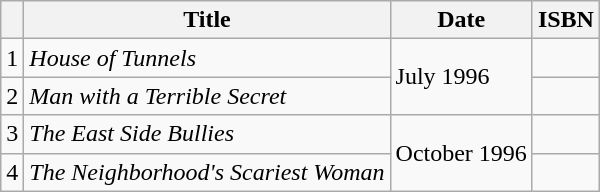<table class="wikitable">
<tr>
<th></th>
<th>Title</th>
<th>Date</th>
<th>ISBN</th>
</tr>
<tr>
<td>1</td>
<td><em>House of Tunnels</em></td>
<td rowspan="2">July 1996</td>
<td></td>
</tr>
<tr>
<td>2</td>
<td><em>Man with a Terrible Secret</em></td>
<td></td>
</tr>
<tr>
<td>3</td>
<td><em>The East Side Bullies</em></td>
<td rowspan="2">October 1996</td>
<td></td>
</tr>
<tr>
<td>4</td>
<td><em>The Neighborhood's Scariest Woman</em></td>
<td></td>
</tr>
</table>
